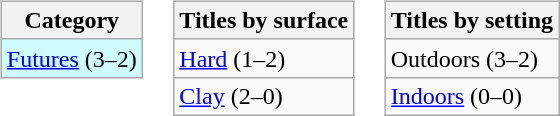<table>
<tr valign=top>
<td><br><table class="wikitable">
<tr>
<th>Category</th>
</tr>
<tr style="background:#cffcff">
<td><a href='#'>Futures</a> (3–2)</td>
</tr>
</table>
</td>
<td><br><table class=wikitable>
<tr>
<th>Titles by surface</th>
</tr>
<tr>
<td><a href='#'>Hard</a> (1–2)</td>
</tr>
<tr>
<td><a href='#'>Clay</a> (2–0)</td>
</tr>
</table>
</td>
<td><br><table class=wikitable>
<tr>
<th>Titles by setting</th>
</tr>
<tr>
<td>Outdoors (3–2)</td>
</tr>
<tr>
<td><a href='#'>Indoors</a> (0–0)</td>
</tr>
</table>
</td>
</tr>
</table>
